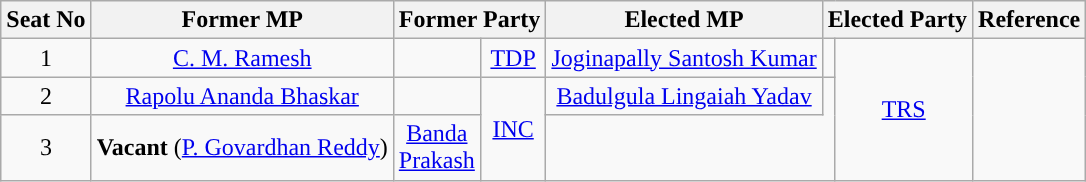<table class="wikitable">
<tr>
<th>Seat No</th>
<th>Former MP</th>
<th colspan=2>Former Party</th>
<th>Elected MP</th>
<th colspan=2>Elected Party</th>
<th>Reference</th>
</tr>
<tr style="text-align:center;">
<td>1</td>
<td><a href='#'>C. M. Ramesh</a></td>
<td width="1px"></td>
<td><a href='#'>TDP</a></td>
<td><a href='#'>Joginapally Santosh Kumar</a></td>
<td width="1px"></td>
<td rowspan=3><a href='#'>TRS</a></td>
<td rowspan=3></td>
</tr>
<tr style="text-align:center;">
<td>2</td>
<td><a href='#'>Rapolu Ananda Bhaskar</a></td>
<td width="1px"></td>
<td rowspan=2><a href='#'>INC</a></td>
<td><a href='#'>Badulgula Lingaiah Yadav</a></td>
</tr>
<tr style="text-align:center;">
<td>3</td>
<td><strong>Vacant</strong> (<a href='#'>P. Govardhan Reddy</a>)</td>
<td><a href='#'>Banda Prakash</a></td>
</tr>
</table>
